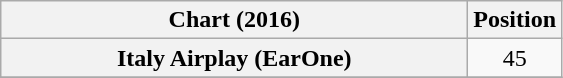<table class="wikitable sortable plainrowheaders" style="text-align:center">
<tr>
<th scope="col" style="width:19em;">Chart (2016)</th>
<th scope="col">Position</th>
</tr>
<tr>
<th scope="row">Italy Airplay (EarOne)</th>
<td>45</td>
</tr>
<tr>
</tr>
</table>
